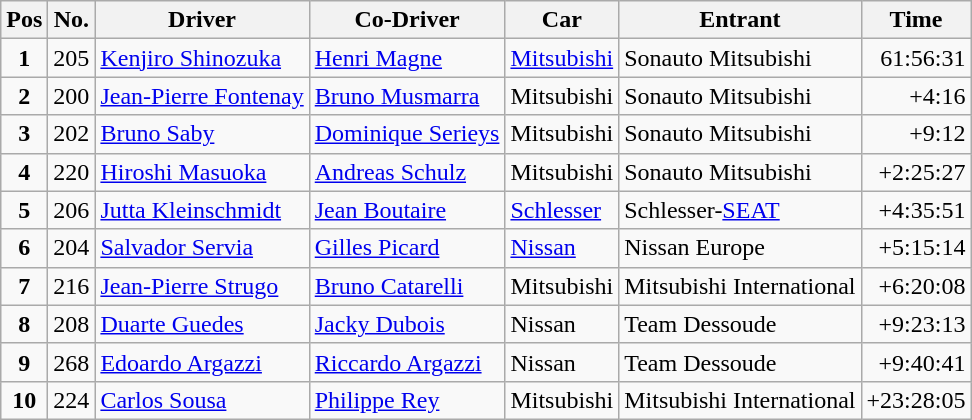<table class="wikitable">
<tr>
<th>Pos</th>
<th>No.</th>
<th>Driver</th>
<th>Co-Driver</th>
<th>Car</th>
<th>Entrant</th>
<th>Time</th>
</tr>
<tr>
<td align=center><strong>1</strong></td>
<td>205</td>
<td> <a href='#'>Kenjiro Shinozuka</a></td>
<td> <a href='#'>Henri Magne</a></td>
<td><a href='#'>Mitsubishi</a></td>
<td>Sonauto Mitsubishi</td>
<td align="right">61:56:31</td>
</tr>
<tr>
<td align=center><strong>2</strong></td>
<td>200</td>
<td> <a href='#'>Jean-Pierre Fontenay</a></td>
<td> <a href='#'>Bruno Musmarra</a></td>
<td>Mitsubishi</td>
<td>Sonauto Mitsubishi</td>
<td align="right">+4:16</td>
</tr>
<tr>
<td align=center><strong>3</strong></td>
<td>202</td>
<td> <a href='#'>Bruno Saby</a></td>
<td> <a href='#'>Dominique Serieys</a></td>
<td>Mitsubishi</td>
<td>Sonauto Mitsubishi</td>
<td align="right">+9:12</td>
</tr>
<tr>
<td align=center><strong>4</strong></td>
<td>220</td>
<td> <a href='#'>Hiroshi Masuoka</a></td>
<td> <a href='#'>Andreas Schulz</a></td>
<td>Mitsubishi</td>
<td>Sonauto Mitsubishi</td>
<td align="right">+2:25:27</td>
</tr>
<tr>
<td align=center><strong>5</strong></td>
<td>206</td>
<td> <a href='#'>Jutta Kleinschmidt</a></td>
<td> <a href='#'>Jean Boutaire</a></td>
<td><a href='#'>Schlesser</a></td>
<td>Schlesser-<a href='#'>SEAT</a></td>
<td align="right">+4:35:51</td>
</tr>
<tr>
<td align=center><strong>6</strong></td>
<td>204</td>
<td> <a href='#'>Salvador Servia</a></td>
<td> <a href='#'>Gilles Picard</a></td>
<td><a href='#'>Nissan</a></td>
<td>Nissan Europe</td>
<td align="right">+5:15:14</td>
</tr>
<tr>
<td align=center><strong>7</strong></td>
<td>216</td>
<td> <a href='#'>Jean-Pierre Strugo</a></td>
<td> <a href='#'>Bruno Catarelli</a></td>
<td>Mitsubishi</td>
<td>Mitsubishi International</td>
<td align="right">+6:20:08</td>
</tr>
<tr>
<td align=center><strong>8</strong></td>
<td>208</td>
<td> <a href='#'>Duarte Guedes</a></td>
<td> <a href='#'>Jacky Dubois</a></td>
<td>Nissan</td>
<td>Team Dessoude</td>
<td align="right">+9:23:13</td>
</tr>
<tr>
<td align=center><strong>9</strong></td>
<td>268</td>
<td> <a href='#'>Edoardo Argazzi</a></td>
<td> <a href='#'>Riccardo Argazzi</a></td>
<td>Nissan</td>
<td>Team Dessoude</td>
<td align="right">+9:40:41</td>
</tr>
<tr>
<td align=center><strong>10</strong></td>
<td>224</td>
<td> <a href='#'>Carlos Sousa</a></td>
<td> <a href='#'>Philippe Rey</a></td>
<td>Mitsubishi</td>
<td>Mitsubishi International</td>
<td align="right">+23:28:05</td>
</tr>
</table>
